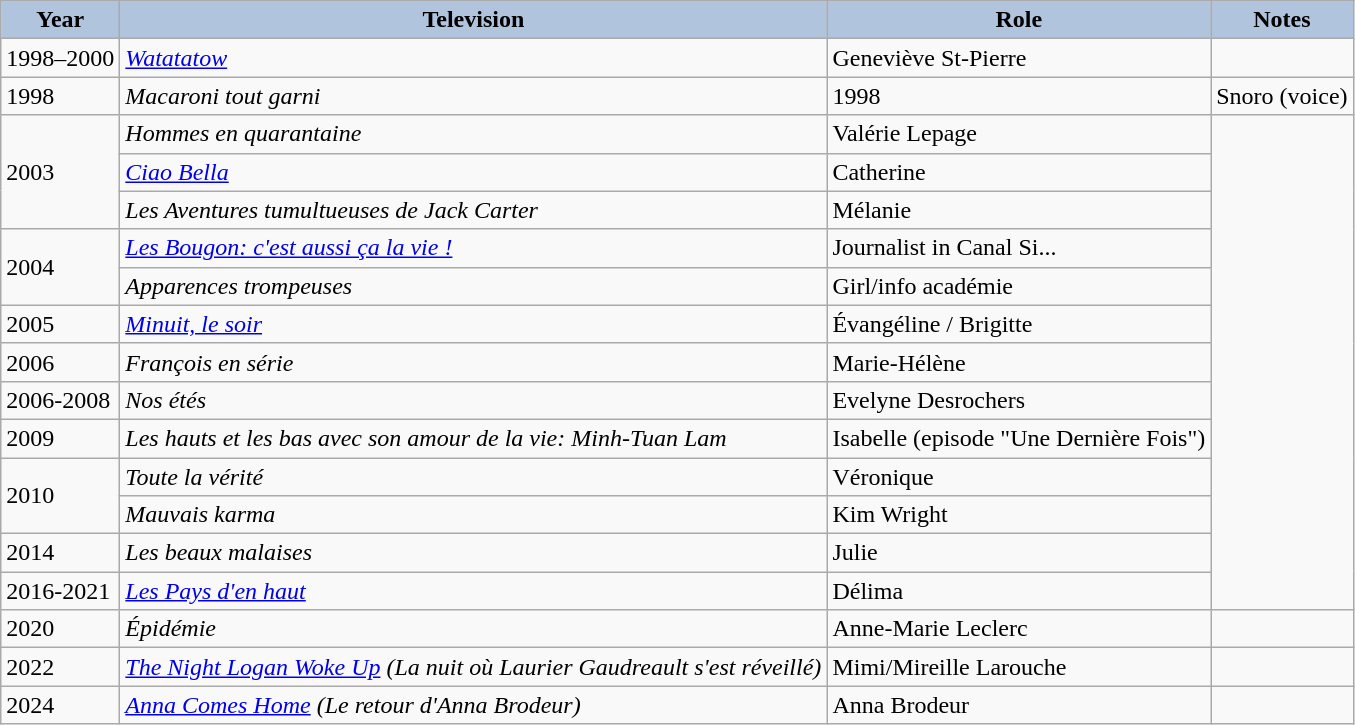<table class="wikitable">
<tr>
<th style="background:#B0C4DE;">Year</th>
<th style="background:#B0C4DE;">Television</th>
<th style="background:#B0C4DE;">Role</th>
<th style="background:#B0C4DE;" colspan="2">Notes</th>
</tr>
<tr>
<td>1998–2000</td>
<td><em><a href='#'>Watatatow</a></em></td>
<td>Geneviève St-Pierre</td>
</tr>
<tr>
<td>1998</td>
<td><em>Macaroni tout garni</em></td>
<td>1998</td>
<td>Snoro (voice)</td>
</tr>
<tr>
<td rowspan=3>2003</td>
<td><em>Hommes en quarantaine</em></td>
<td>Valérie Lepage</td>
</tr>
<tr>
<td><em><a href='#'>Ciao Bella</a></em></td>
<td>Catherine</td>
</tr>
<tr>
<td><em>Les Aventures tumultueuses de Jack Carter</em></td>
<td>Mélanie</td>
</tr>
<tr>
<td rowspan=2>2004</td>
<td><em><a href='#'>Les Bougon: c'est aussi ça la vie !</a></em></td>
<td>Journalist in Canal Si...</td>
</tr>
<tr>
<td><em>Apparences trompeuses</em></td>
<td>Girl/info académie</td>
</tr>
<tr>
<td>2005</td>
<td><em><a href='#'>Minuit, le soir</a></em></td>
<td>Évangéline / Brigitte</td>
</tr>
<tr>
<td>2006</td>
<td><em>François en série</em></td>
<td>Marie-Hélène</td>
</tr>
<tr>
<td>2006-2008</td>
<td><em>Nos étés</em></td>
<td>Evelyne Desrochers</td>
</tr>
<tr>
<td>2009</td>
<td><em>Les hauts et les bas avec son amour de la vie: Minh-Tuan Lam</em></td>
<td>Isabelle (episode "Une Dernière Fois")</td>
</tr>
<tr>
<td rowspan=2>2010</td>
<td><em>Toute la vérité</em></td>
<td>Véronique</td>
</tr>
<tr>
<td><em>Mauvais karma</em></td>
<td>Kim Wright</td>
</tr>
<tr>
<td>2014</td>
<td><em>Les beaux malaises</em></td>
<td>Julie</td>
</tr>
<tr>
<td>2016-2021</td>
<td><em><a href='#'>Les Pays d'en haut</a></em></td>
<td>Délima</td>
</tr>
<tr>
<td>2020</td>
<td><em>Épidémie</em></td>
<td>Anne-Marie Leclerc</td>
<td></td>
</tr>
<tr>
<td>2022</td>
<td><em><a href='#'>The Night Logan Woke Up</a> (La nuit où Laurier Gaudreault s'est réveillé)</em></td>
<td>Mimi/Mireille Larouche</td>
<td></td>
</tr>
<tr>
<td>2024</td>
<td><em><a href='#'>Anna Comes Home</a> (Le retour d'Anna Brodeur)</em></td>
<td>Anna Brodeur</td>
<td></td>
</tr>
</table>
